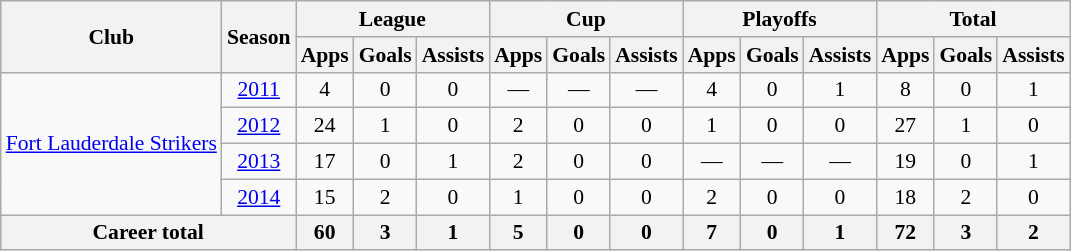<table class="wikitable" style="font-size:90%; text-align:center;">
<tr>
<th rowspan="2">Club</th>
<th rowspan="2">Season</th>
<th colspan="3">League</th>
<th colspan="3">Cup</th>
<th colspan="3">Playoffs</th>
<th colspan="3">Total</th>
</tr>
<tr>
<th>Apps</th>
<th>Goals</th>
<th>Assists</th>
<th>Apps</th>
<th>Goals</th>
<th>Assists</th>
<th>Apps</th>
<th>Goals</th>
<th>Assists</th>
<th>Apps</th>
<th>Goals</th>
<th>Assists</th>
</tr>
<tr>
<td rowspan="4"><a href='#'>Fort Lauderdale Strikers</a></td>
<td><a href='#'>2011</a></td>
<td>4</td>
<td>0</td>
<td>0</td>
<td>—</td>
<td>—</td>
<td>—</td>
<td>4</td>
<td>0</td>
<td>1</td>
<td>8</td>
<td>0</td>
<td>1</td>
</tr>
<tr>
<td><a href='#'>2012</a></td>
<td>24</td>
<td>1</td>
<td>0</td>
<td>2</td>
<td>0</td>
<td>0</td>
<td>1</td>
<td>0</td>
<td>0</td>
<td>27</td>
<td>1</td>
<td>0</td>
</tr>
<tr>
<td><a href='#'>2013</a></td>
<td>17</td>
<td>0</td>
<td>1</td>
<td>2</td>
<td>0</td>
<td>0</td>
<td>—</td>
<td>—</td>
<td>—</td>
<td>19</td>
<td>0</td>
<td>1</td>
</tr>
<tr>
<td><a href='#'>2014</a></td>
<td>15</td>
<td>2</td>
<td>0</td>
<td>1</td>
<td>0</td>
<td>0</td>
<td>2</td>
<td>0</td>
<td>0</td>
<td>18</td>
<td>2</td>
<td>0</td>
</tr>
<tr>
<th colspan="2">Career total</th>
<th>60</th>
<th>3</th>
<th>1</th>
<th>5</th>
<th>0</th>
<th>0</th>
<th>7</th>
<th>0</th>
<th>1</th>
<th>72</th>
<th>3</th>
<th>2</th>
</tr>
</table>
